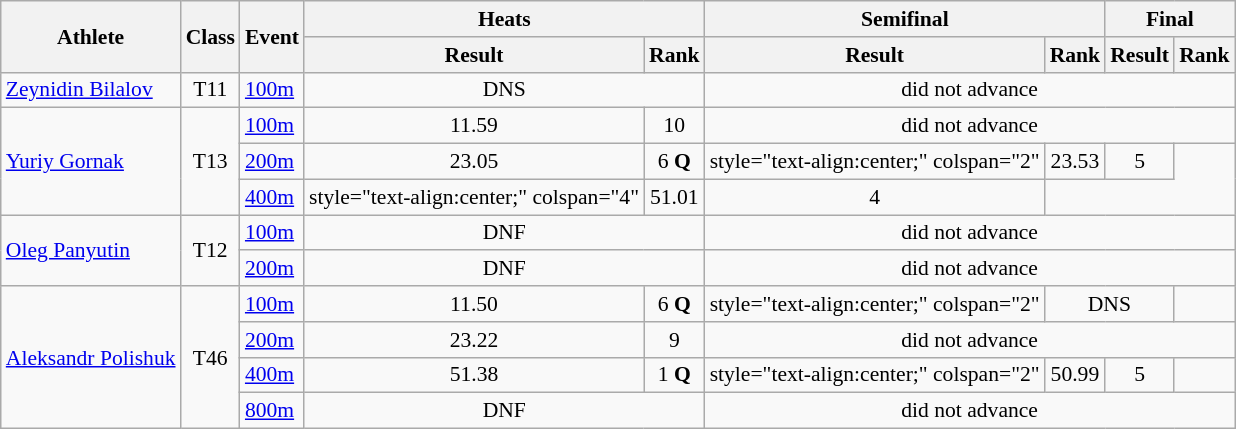<table class=wikitable style="font-size:90%">
<tr>
<th rowspan="2">Athlete</th>
<th rowspan="2">Class</th>
<th rowspan="2">Event</th>
<th colspan="2">Heats</th>
<th colspan="2">Semifinal</th>
<th colspan="2">Final</th>
</tr>
<tr>
<th>Result</th>
<th>Rank</th>
<th>Result</th>
<th>Rank</th>
<th>Result</th>
<th>Rank</th>
</tr>
<tr>
<td><a href='#'>Zeynidin Bilalov</a></td>
<td style="text-align:center;">T11</td>
<td><a href='#'>100m</a></td>
<td style="text-align:center;" colspan="2">DNS</td>
<td style="text-align:center;" colspan="4">did not advance</td>
</tr>
<tr>
<td rowspan="3"><a href='#'>Yuriy Gornak</a></td>
<td rowspan="3" style="text-align:center;">T13</td>
<td><a href='#'>100m</a></td>
<td style="text-align:center;">11.59</td>
<td style="text-align:center;">10</td>
<td style="text-align:center;" colspan="4">did not advance</td>
</tr>
<tr>
<td><a href='#'>200m</a></td>
<td style="text-align:center;">23.05</td>
<td style="text-align:center;">6 <strong>Q</strong></td>
<td>style="text-align:center;" colspan="2" </td>
<td style="text-align:center;">23.53</td>
<td style="text-align:center;">5</td>
</tr>
<tr>
<td><a href='#'>400m</a></td>
<td>style="text-align:center;" colspan="4" </td>
<td style="text-align:center;">51.01</td>
<td style="text-align:center;">4</td>
</tr>
<tr>
<td rowspan="2"><a href='#'>Oleg Panyutin</a></td>
<td rowspan="2" style="text-align:center;">T12</td>
<td><a href='#'>100m</a></td>
<td style="text-align:center;" colspan="2">DNF</td>
<td style="text-align:center;" colspan="4">did not advance</td>
</tr>
<tr>
<td><a href='#'>200m</a></td>
<td style="text-align:center;" colspan="2">DNF</td>
<td style="text-align:center;" colspan="4">did not advance</td>
</tr>
<tr>
<td rowspan="4"><a href='#'>Aleksandr Polishuk</a></td>
<td rowspan="4" style="text-align:center;">T46</td>
<td><a href='#'>100m</a></td>
<td style="text-align:center;">11.50</td>
<td style="text-align:center;">6 <strong>Q</strong></td>
<td>style="text-align:center;" colspan="2" </td>
<td style="text-align:center;" colspan="2">DNS</td>
</tr>
<tr>
<td><a href='#'>200m</a></td>
<td style="text-align:center;">23.22</td>
<td style="text-align:center;">9</td>
<td style="text-align:center;" colspan="4">did not advance</td>
</tr>
<tr>
<td><a href='#'>400m</a></td>
<td style="text-align:center;">51.38</td>
<td style="text-align:center;">1 <strong>Q</strong></td>
<td>style="text-align:center;" colspan="2" </td>
<td style="text-align:center;">50.99</td>
<td style="text-align:center;">5</td>
</tr>
<tr>
<td><a href='#'>800m</a></td>
<td style="text-align:center;" colspan="2">DNF</td>
<td style="text-align:center;" colspan="4">did not advance</td>
</tr>
</table>
